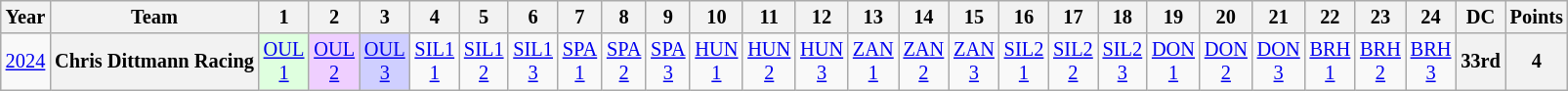<table class="wikitable" style="text-align:center; font-size:85%">
<tr>
<th>Year</th>
<th>Team</th>
<th>1</th>
<th>2</th>
<th>3</th>
<th>4</th>
<th>5</th>
<th>6</th>
<th>7</th>
<th>8</th>
<th>9</th>
<th>10</th>
<th>11</th>
<th>12</th>
<th>13</th>
<th>14</th>
<th>15</th>
<th>16</th>
<th>17</th>
<th>18</th>
<th>19</th>
<th>20</th>
<th>21</th>
<th>22</th>
<th>23</th>
<th>24</th>
<th>DC</th>
<th>Points</th>
</tr>
<tr>
<td><a href='#'>2024</a></td>
<th nowrap>Chris Dittmann Racing</th>
<td style="background:#DFFFDF;"><a href='#'>OUL<br>1</a><br></td>
<td style="background:#EFCFFF;"><a href='#'>OUL<br>2</a><br></td>
<td style="background:#CFCFFF;"><a href='#'>OUL<br>3</a><br></td>
<td style="background:#;"><a href='#'>SIL1<br>1</a><br></td>
<td style="background:#;"><a href='#'>SIL1<br>2</a><br></td>
<td style="background:#;"><a href='#'>SIL1<br>3</a><br></td>
<td style="background:#;"><a href='#'>SPA<br>1</a><br></td>
<td style="background:#;"><a href='#'>SPA<br>2</a><br></td>
<td style="background:#;"><a href='#'>SPA<br>3</a><br></td>
<td style="background:#;"><a href='#'>HUN<br>1</a><br></td>
<td style="background:#;"><a href='#'>HUN<br>2</a><br></td>
<td style="background:#;"><a href='#'>HUN<br>3</a><br></td>
<td style="background:#;"><a href='#'>ZAN<br>1</a><br></td>
<td style="background:#;"><a href='#'>ZAN<br>2</a><br></td>
<td style="background:#;"><a href='#'>ZAN<br>3</a><br></td>
<td style="background:#;"><a href='#'>SIL2<br>1</a><br></td>
<td style="background:#;"><a href='#'>SIL2<br>2</a><br></td>
<td style="background:#;"><a href='#'>SIL2<br>3</a><br></td>
<td style="background:#;"><a href='#'>DON<br>1</a><br></td>
<td style="background:#;"><a href='#'>DON<br>2</a><br></td>
<td style="background:#;"><a href='#'>DON<br>3</a><br></td>
<td style="background:#;"><a href='#'>BRH<br>1</a><br></td>
<td style="background:#;"><a href='#'>BRH<br>2</a><br></td>
<td style="background:#;"><a href='#'>BRH<br>3</a><br></td>
<th>33rd</th>
<th>4</th>
</tr>
</table>
